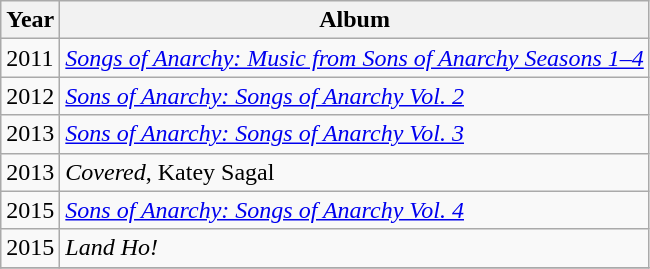<table class="wikitable">
<tr>
<th>Year</th>
<th>Album</th>
</tr>
<tr>
<td>2011</td>
<td><em><a href='#'>Songs of Anarchy: Music from Sons of Anarchy Seasons 1–4</a></em></td>
</tr>
<tr>
<td>2012</td>
<td><em><a href='#'>Sons of Anarchy: Songs of Anarchy Vol. 2</a></em></td>
</tr>
<tr>
<td>2013</td>
<td><em><a href='#'>Sons of Anarchy: Songs of Anarchy Vol. 3</a></em></td>
</tr>
<tr>
<td>2013</td>
<td><em>Covered</em>, Katey Sagal</td>
</tr>
<tr>
<td>2015</td>
<td><em><a href='#'>Sons of Anarchy: Songs of Anarchy Vol. 4</a></em></td>
</tr>
<tr>
<td>2015</td>
<td><em>Land Ho!</em></td>
</tr>
<tr>
</tr>
</table>
